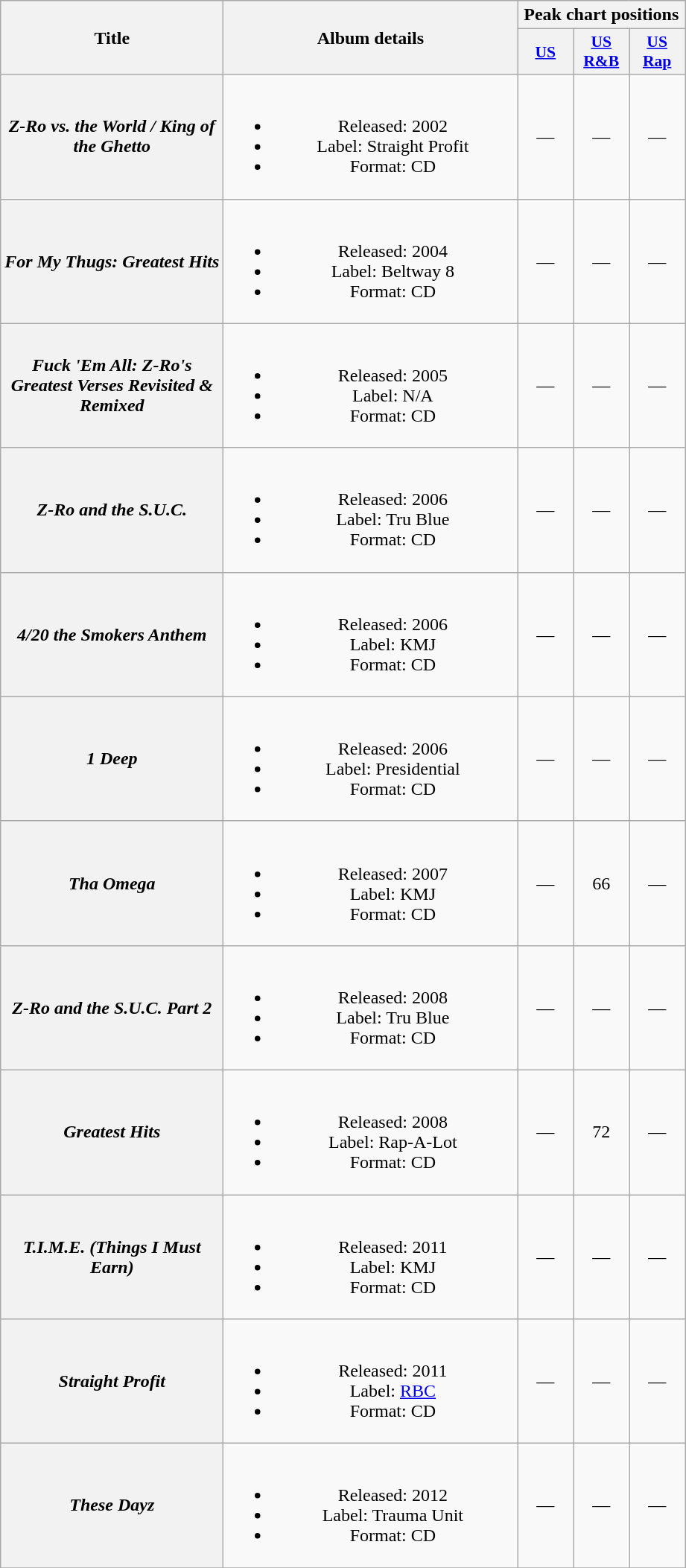<table class="wikitable plainrowheaders" style="text-align:center;">
<tr>
<th scope="col" rowspan="2" style="width:12em;">Title</th>
<th scope="col" rowspan="2" style="width:16em;">Album details</th>
<th scope="col" colspan="3">Peak chart positions</th>
</tr>
<tr>
<th scope="col" style="width:3em;font-size:90%;"><a href='#'>US</a></th>
<th scope="col" style="width:3em;font-size:90%;"><a href='#'>US R&B</a></th>
<th scope="col" style="width:3em;font-size:90%;"><a href='#'>US Rap</a></th>
</tr>
<tr>
<th scope="row"><em>Z-Ro vs. the World / King of the Ghetto</em></th>
<td><br><ul><li>Released: 2002</li><li>Label: Straight Profit</li><li>Format: CD</li></ul></td>
<td>—</td>
<td>—</td>
<td>—</td>
</tr>
<tr>
<th scope="row"><em>For My Thugs: Greatest Hits</em></th>
<td><br><ul><li>Released: 2004</li><li>Label: Beltway 8</li><li>Format: CD</li></ul></td>
<td>—</td>
<td>—</td>
<td>—</td>
</tr>
<tr>
<th scope="row"><em>Fuck 'Em All: Z-Ro's Greatest Verses Revisited & Remixed</em></th>
<td><br><ul><li>Released: 2005</li><li>Label: N/A</li><li>Format: CD</li></ul></td>
<td>—</td>
<td>—</td>
<td>—</td>
</tr>
<tr>
<th scope="row"><em>Z-Ro and the S.U.C.</em></th>
<td><br><ul><li>Released: 2006</li><li>Label: Tru Blue</li><li>Format: CD</li></ul></td>
<td>—</td>
<td>—</td>
<td>—</td>
</tr>
<tr>
<th scope="row"><em>4/20 the Smokers Anthem</em></th>
<td><br><ul><li>Released: 2006</li><li>Label: KMJ</li><li>Format: CD</li></ul></td>
<td>—</td>
<td>—</td>
<td>—</td>
</tr>
<tr>
<th scope="row"><em>1 Deep</em></th>
<td><br><ul><li>Released: 2006</li><li>Label: Presidential</li><li>Format: CD</li></ul></td>
<td>—</td>
<td>—</td>
<td>—</td>
</tr>
<tr>
<th scope="row"><em>Tha Omega</em></th>
<td><br><ul><li>Released: 2007</li><li>Label: KMJ</li><li>Format: CD</li></ul></td>
<td>—</td>
<td>66</td>
<td>—</td>
</tr>
<tr>
<th scope="row"><em>Z-Ro and the S.U.C. Part 2</em></th>
<td><br><ul><li>Released: 2008</li><li>Label: Tru Blue</li><li>Format: CD</li></ul></td>
<td>—</td>
<td>—</td>
<td>—</td>
</tr>
<tr>
<th scope="row"><em>Greatest Hits</em></th>
<td><br><ul><li>Released: 2008</li><li>Label: Rap-A-Lot</li><li>Format: CD</li></ul></td>
<td>—</td>
<td>72</td>
<td>—</td>
</tr>
<tr>
<th scope="row"><em>T.I.M.E. (Things I Must Earn)</em></th>
<td><br><ul><li>Released: 2011</li><li>Label: KMJ</li><li>Format: CD</li></ul></td>
<td>—</td>
<td>—</td>
<td>—</td>
</tr>
<tr>
<th scope="row"><em>Straight Profit</em></th>
<td><br><ul><li>Released: 2011</li><li>Label: <a href='#'>RBC</a></li><li>Format: CD</li></ul></td>
<td>—</td>
<td>—</td>
<td>—</td>
</tr>
<tr>
<th scope="row"><em>These Dayz</em></th>
<td><br><ul><li>Released: 2012</li><li>Label: Trauma Unit</li><li>Format: CD</li></ul></td>
<td>—</td>
<td>—</td>
<td>—</td>
</tr>
<tr>
</tr>
</table>
